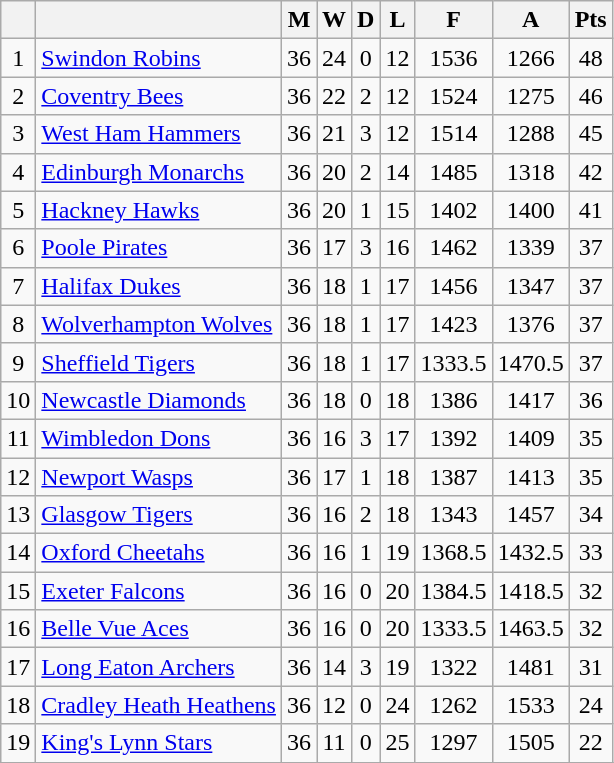<table class=wikitable>
<tr>
<th></th>
<th></th>
<th>M</th>
<th>W</th>
<th>D</th>
<th>L</th>
<th>F</th>
<th>A</th>
<th>Pts</th>
</tr>
<tr>
<td align="center">1</td>
<td><a href='#'>Swindon Robins</a></td>
<td align="center">36</td>
<td align="center">24</td>
<td align="center">0</td>
<td align="center">12</td>
<td align="center">1536</td>
<td align="center">1266</td>
<td align="center">48</td>
</tr>
<tr>
<td align="center">2</td>
<td><a href='#'>Coventry Bees</a></td>
<td align="center">36</td>
<td align="center">22</td>
<td align="center">2</td>
<td align="center">12</td>
<td align="center">1524</td>
<td align="center">1275</td>
<td align="center">46</td>
</tr>
<tr>
<td align="center">3</td>
<td><a href='#'>West Ham Hammers</a></td>
<td align="center">36</td>
<td align="center">21</td>
<td align="center">3</td>
<td align="center">12</td>
<td align="center">1514</td>
<td align="center">1288</td>
<td align="center">45</td>
</tr>
<tr>
<td align="center">4</td>
<td><a href='#'>Edinburgh Monarchs</a></td>
<td align="center">36</td>
<td align="center">20</td>
<td align="center">2</td>
<td align="center">14</td>
<td align="center">1485</td>
<td align="center">1318</td>
<td align="center">42</td>
</tr>
<tr>
<td align="center">5</td>
<td><a href='#'>Hackney Hawks</a></td>
<td align="center">36</td>
<td align="center">20</td>
<td align="center">1</td>
<td align="center">15</td>
<td align="center">1402</td>
<td align="center">1400</td>
<td align="center">41</td>
</tr>
<tr>
<td align="center">6</td>
<td><a href='#'>Poole Pirates</a></td>
<td align="center">36</td>
<td align="center">17</td>
<td align="center">3</td>
<td align="center">16</td>
<td align="center">1462</td>
<td align="center">1339</td>
<td align="center">37</td>
</tr>
<tr>
<td align="center">7</td>
<td><a href='#'>Halifax Dukes</a></td>
<td align="center">36</td>
<td align="center">18</td>
<td align="center">1</td>
<td align="center">17</td>
<td align="center">1456</td>
<td align="center">1347</td>
<td align="center">37</td>
</tr>
<tr>
<td align="center">8</td>
<td><a href='#'>Wolverhampton Wolves</a></td>
<td align="center">36</td>
<td align="center">18</td>
<td align="center">1</td>
<td align="center">17</td>
<td align="center">1423</td>
<td align="center">1376</td>
<td align="center">37</td>
</tr>
<tr>
<td align="center">9</td>
<td><a href='#'>Sheffield Tigers</a></td>
<td align="center">36</td>
<td align="center">18</td>
<td align="center">1</td>
<td align="center">17</td>
<td align="center">1333.5</td>
<td align="center">1470.5</td>
<td align="center">37</td>
</tr>
<tr>
<td align="center">10</td>
<td><a href='#'>Newcastle Diamonds</a></td>
<td align="center">36</td>
<td align="center">18</td>
<td align="center">0</td>
<td align="center">18</td>
<td align="center">1386</td>
<td align="center">1417</td>
<td align="center">36</td>
</tr>
<tr>
<td align="center">11</td>
<td><a href='#'>Wimbledon Dons</a></td>
<td align="center">36</td>
<td align="center">16</td>
<td align="center">3</td>
<td align="center">17</td>
<td align="center">1392</td>
<td align="center">1409</td>
<td align="center">35</td>
</tr>
<tr>
<td align="center">12</td>
<td><a href='#'>Newport Wasps</a></td>
<td align="center">36</td>
<td align="center">17</td>
<td align="center">1</td>
<td align="center">18</td>
<td align="center">1387</td>
<td align="center">1413</td>
<td align="center">35</td>
</tr>
<tr>
<td align="center">13</td>
<td><a href='#'>Glasgow Tigers</a></td>
<td align="center">36</td>
<td align="center">16</td>
<td align="center">2</td>
<td align="center">18</td>
<td align="center">1343</td>
<td align="center">1457</td>
<td align="center">34</td>
</tr>
<tr>
<td align="center">14</td>
<td><a href='#'>Oxford Cheetahs</a></td>
<td align="center">36</td>
<td align="center">16</td>
<td align="center">1</td>
<td align="center">19</td>
<td align="center">1368.5</td>
<td align="center">1432.5</td>
<td align="center">33</td>
</tr>
<tr>
<td align="center">15</td>
<td><a href='#'>Exeter Falcons</a></td>
<td align="center">36</td>
<td align="center">16</td>
<td align="center">0</td>
<td align="center">20</td>
<td align="center">1384.5</td>
<td align="center">1418.5</td>
<td align="center">32</td>
</tr>
<tr>
<td align="center">16</td>
<td><a href='#'>Belle Vue Aces</a></td>
<td align="center">36</td>
<td align="center">16</td>
<td align="center">0</td>
<td align="center">20</td>
<td align="center">1333.5</td>
<td align="center">1463.5</td>
<td align="center">32</td>
</tr>
<tr>
<td align="center">17</td>
<td><a href='#'>Long Eaton Archers</a></td>
<td align="center">36</td>
<td align="center">14</td>
<td align="center">3</td>
<td align="center">19</td>
<td align="center">1322</td>
<td align="center">1481</td>
<td align="center">31</td>
</tr>
<tr>
<td align="center">18</td>
<td><a href='#'>Cradley Heath Heathens</a></td>
<td align="center">36</td>
<td align="center">12</td>
<td align="center">0</td>
<td align="center">24</td>
<td align="center">1262</td>
<td align="center">1533</td>
<td align="center">24</td>
</tr>
<tr>
<td align="center">19</td>
<td><a href='#'>King's Lynn Stars</a></td>
<td align="center">36</td>
<td align="center">11</td>
<td align="center">0</td>
<td align="center">25</td>
<td align="center">1297</td>
<td align="center">1505</td>
<td align="center">22</td>
</tr>
<tr>
</tr>
</table>
